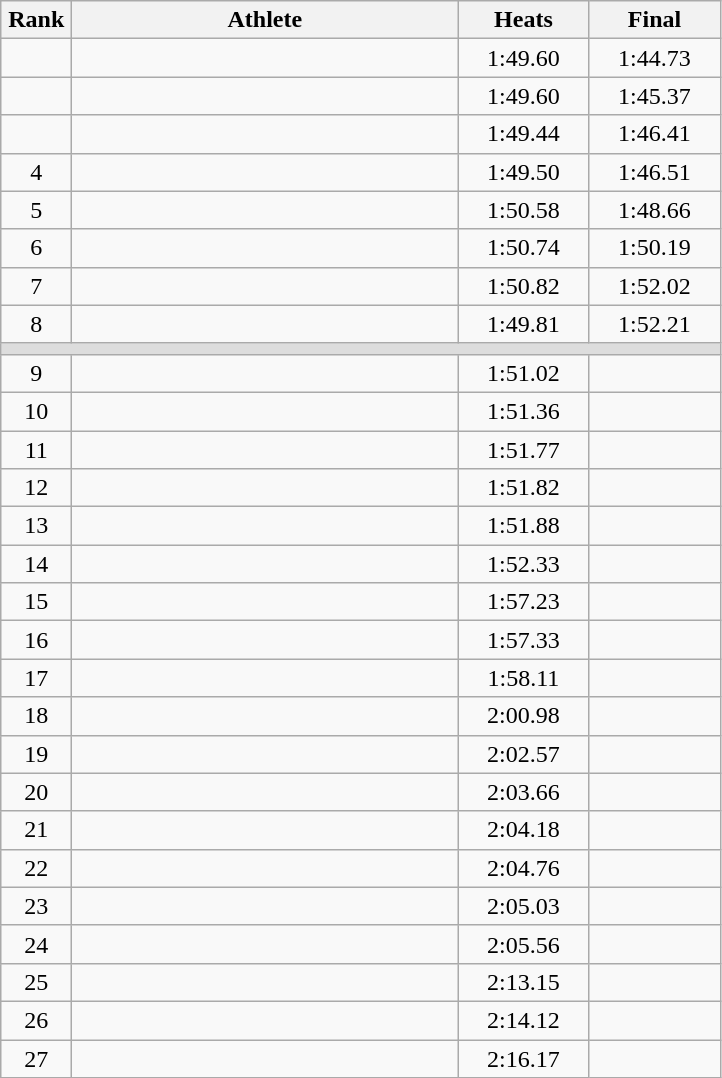<table class=wikitable style="text-align:center">
<tr>
<th width=40>Rank</th>
<th width=250>Athlete</th>
<th width=80>Heats</th>
<th width=80>Final</th>
</tr>
<tr>
<td></td>
<td align=left></td>
<td>1:49.60</td>
<td>1:44.73</td>
</tr>
<tr>
<td></td>
<td align=left></td>
<td>1:49.60</td>
<td>1:45.37</td>
</tr>
<tr>
<td></td>
<td align=left></td>
<td>1:49.44</td>
<td>1:46.41</td>
</tr>
<tr>
<td>4</td>
<td align=left></td>
<td>1:49.50</td>
<td>1:46.51</td>
</tr>
<tr>
<td>5</td>
<td align=left></td>
<td>1:50.58</td>
<td>1:48.66</td>
</tr>
<tr>
<td>6</td>
<td align=left></td>
<td>1:50.74</td>
<td>1:50.19</td>
</tr>
<tr>
<td>7</td>
<td align=left></td>
<td>1:50.82</td>
<td>1:52.02</td>
</tr>
<tr>
<td>8</td>
<td align=left></td>
<td>1:49.81</td>
<td>1:52.21</td>
</tr>
<tr bgcolor=#DDDDDD>
<td colspan=4></td>
</tr>
<tr>
<td>9</td>
<td align=left></td>
<td>1:51.02</td>
<td></td>
</tr>
<tr>
<td>10</td>
<td align=left></td>
<td>1:51.36</td>
<td></td>
</tr>
<tr>
<td>11</td>
<td align=left></td>
<td>1:51.77</td>
<td></td>
</tr>
<tr>
<td>12</td>
<td align=left></td>
<td>1:51.82</td>
<td></td>
</tr>
<tr>
<td>13</td>
<td align=left></td>
<td>1:51.88</td>
<td></td>
</tr>
<tr>
<td>14</td>
<td align=left></td>
<td>1:52.33</td>
<td></td>
</tr>
<tr>
<td>15</td>
<td align=left></td>
<td>1:57.23</td>
<td></td>
</tr>
<tr>
<td>16</td>
<td align=left></td>
<td>1:57.33</td>
<td></td>
</tr>
<tr>
<td>17</td>
<td align=left></td>
<td>1:58.11</td>
<td></td>
</tr>
<tr>
<td>18</td>
<td align=left></td>
<td>2:00.98</td>
<td></td>
</tr>
<tr>
<td>19</td>
<td align=left></td>
<td>2:02.57</td>
<td></td>
</tr>
<tr>
<td>20</td>
<td align=left></td>
<td>2:03.66</td>
<td></td>
</tr>
<tr>
<td>21</td>
<td align=left></td>
<td>2:04.18</td>
<td></td>
</tr>
<tr>
<td>22</td>
<td align=left></td>
<td>2:04.76</td>
<td></td>
</tr>
<tr>
<td>23</td>
<td align=left></td>
<td>2:05.03</td>
<td></td>
</tr>
<tr>
<td>24</td>
<td align=left></td>
<td>2:05.56</td>
<td></td>
</tr>
<tr>
<td>25</td>
<td align=left></td>
<td>2:13.15</td>
<td></td>
</tr>
<tr>
<td>26</td>
<td align=left></td>
<td>2:14.12</td>
<td></td>
</tr>
<tr>
<td>27</td>
<td align=left></td>
<td>2:16.17</td>
<td></td>
</tr>
</table>
